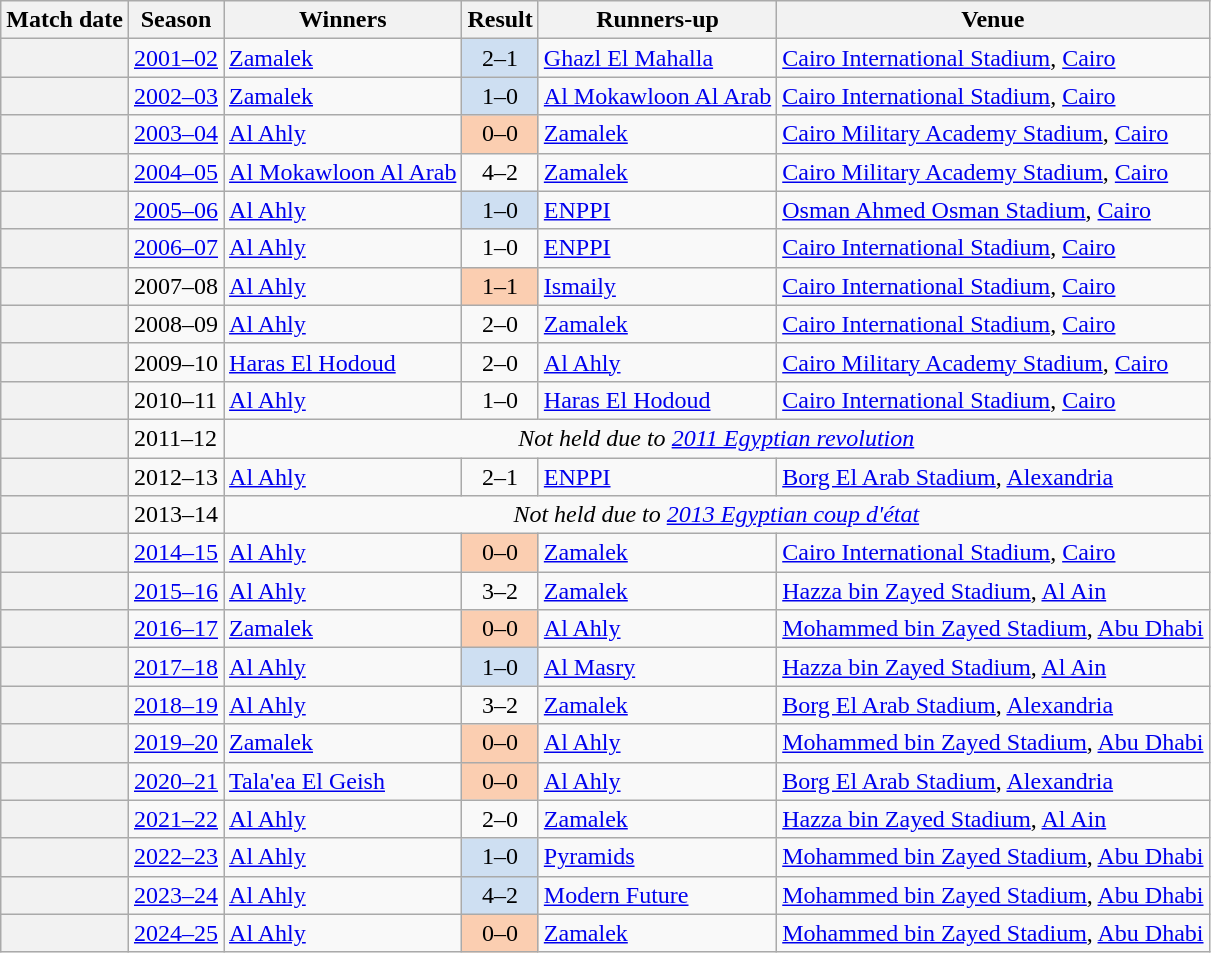<table class="wikitable sortable plainrowheaders">
<tr>
<th scope="col">Match date</th>
<th scope="col">Season</th>
<th scope="col">Winners</th>
<th scope="col">Result</th>
<th scope="col">Runners-up</th>
<th scope="col">Venue</th>
</tr>
<tr>
<th scope="row" style="text-align:center"></th>
<td><a href='#'>2001–02</a></td>
<td><a href='#'>Zamalek</a></td>
<td style="background-color:#CEDFF2" align=center>2–1 </td>
<td><a href='#'>Ghazl El Mahalla</a></td>
<td> <a href='#'>Cairo International Stadium</a>, <a href='#'>Cairo</a></td>
</tr>
<tr>
<th scope="row" style="text-align:center"></th>
<td><a href='#'>2002–03</a></td>
<td><a href='#'>Zamalek</a></td>
<td style="background-color:#CEDFF2" align=center>1–0 </td>
<td><a href='#'>Al Mokawloon Al Arab</a></td>
<td> <a href='#'>Cairo International Stadium</a>, <a href='#'>Cairo</a></td>
</tr>
<tr>
<th scope="row" style="text-align:center"></th>
<td><a href='#'>2003–04</a></td>
<td><a href='#'>Al Ahly</a></td>
<td style="background-color:#FBCEB1" align=center>0–0 </td>
<td><a href='#'>Zamalek</a></td>
<td> <a href='#'>Cairo Military Academy Stadium</a>, <a href='#'>Cairo</a></td>
</tr>
<tr>
<th scope="row" style="text-align:center"></th>
<td><a href='#'>2004–05</a></td>
<td><a href='#'>Al Mokawloon Al Arab</a></td>
<td align=center>4–2</td>
<td><a href='#'>Zamalek</a></td>
<td> <a href='#'>Cairo Military Academy Stadium</a>, <a href='#'>Cairo</a></td>
</tr>
<tr>
<th scope="row" style="text-align:center"></th>
<td><a href='#'>2005–06</a></td>
<td><a href='#'>Al Ahly</a></td>
<td style="background-color:#CEDFF2" align=center>1–0 </td>
<td><a href='#'>ENPPI</a></td>
<td> <a href='#'>Osman Ahmed Osman Stadium</a>, <a href='#'>Cairo</a></td>
</tr>
<tr>
<th scope="row" style="text-align:center"></th>
<td><a href='#'>2006–07</a></td>
<td><a href='#'>Al Ahly</a></td>
<td align=center>1–0</td>
<td><a href='#'>ENPPI</a></td>
<td> <a href='#'>Cairo International Stadium</a>, <a href='#'>Cairo</a></td>
</tr>
<tr>
<th scope="row" style="text-align:center"></th>
<td>2007–08</td>
<td><a href='#'>Al Ahly</a></td>
<td style="background-color:#FBCEB1" align=center>1–1 </td>
<td><a href='#'>Ismaily</a></td>
<td> <a href='#'>Cairo International Stadium</a>, <a href='#'>Cairo</a></td>
</tr>
<tr>
<th scope="row" style="text-align:center"></th>
<td>2008–09</td>
<td><a href='#'>Al Ahly</a></td>
<td align=center>2–0</td>
<td><a href='#'>Zamalek</a></td>
<td> <a href='#'>Cairo International Stadium</a>, <a href='#'>Cairo</a></td>
</tr>
<tr>
<th scope="row" style="text-align:center"></th>
<td>2009–10</td>
<td><a href='#'>Haras El Hodoud</a></td>
<td align=center>2–0</td>
<td><a href='#'>Al Ahly</a></td>
<td> <a href='#'>Cairo Military Academy Stadium</a>, <a href='#'>Cairo</a></td>
</tr>
<tr>
<th scope="row" style="text-align:center"></th>
<td>2010–11</td>
<td><a href='#'>Al Ahly</a></td>
<td align=center>1–0</td>
<td><a href='#'>Haras El Hodoud</a></td>
<td> <a href='#'>Cairo International Stadium</a>, <a href='#'>Cairo</a></td>
</tr>
<tr>
<th scope="row" style="text-align:center"></th>
<td>2011–12</td>
<td align=center colspan=4><em>Not held due to <a href='#'>2011 Egyptian revolution</a></em></td>
</tr>
<tr>
<th scope="row" style="text-align:center"></th>
<td>2012–13</td>
<td><a href='#'>Al Ahly</a></td>
<td align=center>2–1</td>
<td><a href='#'>ENPPI</a></td>
<td> <a href='#'>Borg El Arab Stadium</a>, <a href='#'>Alexandria</a></td>
</tr>
<tr>
<th scope="row" style="text-align:center"></th>
<td>2013–14</td>
<td align=center colspan=4><em>Not held due to <a href='#'>2013 Egyptian coup d'état</a></em></td>
</tr>
<tr>
<th scope="row" style="text-align:center"></th>
<td><a href='#'>2014–15</a></td>
<td><a href='#'>Al Ahly</a></td>
<td style="background-color:#FBCEB1" align=center>0–0 </td>
<td><a href='#'>Zamalek</a></td>
<td> <a href='#'>Cairo International Stadium</a>, <a href='#'>Cairo</a></td>
</tr>
<tr>
<th scope="row" style="text-align:center"></th>
<td><a href='#'>2015–16</a></td>
<td><a href='#'>Al Ahly</a></td>
<td align=center>3–2</td>
<td><a href='#'>Zamalek</a></td>
<td> <a href='#'>Hazza bin Zayed Stadium</a>, <a href='#'>Al Ain</a></td>
</tr>
<tr>
<th scope="row" style="text-align:center"></th>
<td><a href='#'>2016–17</a></td>
<td><a href='#'>Zamalek</a></td>
<td style="background-color:#FBCEB1" align=center>0–0 </td>
<td><a href='#'>Al Ahly</a></td>
<td> <a href='#'>Mohammed bin Zayed Stadium</a>, <a href='#'>Abu Dhabi</a></td>
</tr>
<tr>
<th scope="row" style="text-align:center"></th>
<td><a href='#'>2017–18</a></td>
<td><a href='#'>Al Ahly</a></td>
<td style="background-color:#CEDFF2" align=center>1–0 </td>
<td><a href='#'>Al Masry</a></td>
<td> <a href='#'>Hazza bin Zayed Stadium</a>, <a href='#'>Al Ain</a></td>
</tr>
<tr>
<th scope="row" style="text-align:center"></th>
<td><a href='#'>2018–19</a></td>
<td><a href='#'>Al Ahly</a></td>
<td align=center>3–2</td>
<td><a href='#'>Zamalek</a></td>
<td> <a href='#'>Borg El Arab Stadium</a>, <a href='#'>Alexandria</a></td>
</tr>
<tr>
<th scope="row" style="text-align:center"></th>
<td><a href='#'>2019–20</a></td>
<td><a href='#'>Zamalek</a></td>
<td style="background-color:#FBCEB1" align=center>0–0 </td>
<td><a href='#'>Al Ahly</a></td>
<td> <a href='#'>Mohammed bin Zayed Stadium</a>, <a href='#'>Abu Dhabi</a></td>
</tr>
<tr>
<th scope="row" style="text-align:center"></th>
<td><a href='#'>2020–21</a></td>
<td><a href='#'>Tala'ea El Geish</a></td>
<td style="background-color:#FBCEB1" align=center>0–0 </td>
<td><a href='#'>Al Ahly</a></td>
<td> <a href='#'>Borg El Arab Stadium</a>, <a href='#'>Alexandria</a></td>
</tr>
<tr>
<th scope="row" style="text-align:center"></th>
<td><a href='#'>2021–22</a></td>
<td><a href='#'>Al Ahly</a></td>
<td align=center>2–0</td>
<td><a href='#'>Zamalek</a></td>
<td> <a href='#'>Hazza bin Zayed Stadium</a>, <a href='#'>Al Ain</a></td>
</tr>
<tr>
<th scope="row" style="text-align:center"></th>
<td><a href='#'>2022–23</a></td>
<td><a href='#'>Al Ahly</a></td>
<td style="background-color:#CEDFF2" align=center>1–0 </td>
<td><a href='#'>Pyramids</a></td>
<td> <a href='#'>Mohammed bin Zayed Stadium</a>, <a href='#'>Abu Dhabi</a></td>
</tr>
<tr>
<th scope="row" style="text-align:center"></th>
<td><a href='#'>2023–24</a></td>
<td><a href='#'>Al Ahly</a></td>
<td style="background-color:#CEDFF2" align="center">4–2 </td>
<td><a href='#'>Modern Future</a></td>
<td> <a href='#'>Mohammed bin Zayed Stadium</a>, <a href='#'>Abu Dhabi</a></td>
</tr>
<tr>
<th scope="row" style="text-align:center"></th>
<td><a href='#'>2024–25</a></td>
<td><a href='#'>Al Ahly</a></td>
<td style="background-color:#FBCEB1" align=center>0–0 </td>
<td><a href='#'>Zamalek</a></td>
<td> <a href='#'>Mohammed bin Zayed Stadium</a>, <a href='#'>Abu Dhabi</a></td>
</tr>
</table>
